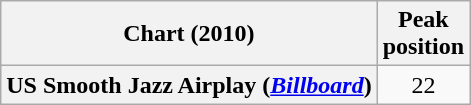<table class="wikitable sortable plainrowheaders" style="text-align:center">
<tr>
<th scope="col">Chart (2010)</th>
<th scope="col">Peak<br>position</th>
</tr>
<tr>
<th scope="row">US Smooth Jazz Airplay (<em><a href='#'>Billboard</a></em>)</th>
<td>22</td>
</tr>
</table>
